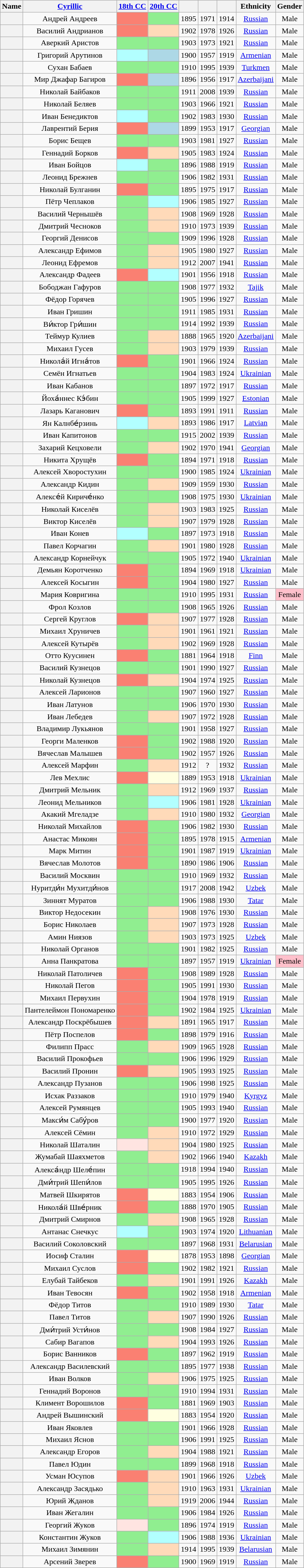<table class="wikitable sortable" style=text-align:center>
<tr>
<th scope="col">Name</th>
<th scope="col" class="unsortable"><a href='#'>Cyrillic</a></th>
<th scope="col"><a href='#'>18th CC</a></th>
<th scope="col"><a href='#'>20th CC</a></th>
<th scope="col"></th>
<th scope="col"></th>
<th scope="col"></th>
<th scope="col">Ethnicity</th>
<th scope="col">Gender</th>
</tr>
<tr>
<th align="center" scope="row" style="font-weight:normal;"></th>
<td>Андрей Андреев</td>
<td bgcolor = Salmon></td>
<td bgcolor = LightGreen></td>
<td>1895</td>
<td>1971</td>
<td>1914</td>
<td><a href='#'>Russian</a></td>
<td>Male</td>
</tr>
<tr>
<th align="center" scope="row" style="font-weight:normal;"></th>
<td>Василий Андрианов</td>
<td bgcolor = Salmon></td>
<td bgcolor = PeachPuff></td>
<td>1902</td>
<td>1978</td>
<td>1926</td>
<td><a href='#'>Russian</a></td>
<td>Male</td>
</tr>
<tr>
<th align="center" scope="row" style="font-weight:normal;"></th>
<td>Аверкий Аристов</td>
<td bgcolor = LightGreen></td>
<td bgcolor = LightGreen></td>
<td>1903</td>
<td>1973</td>
<td>1921</td>
<td><a href='#'>Russian</a></td>
<td>Male</td>
</tr>
<tr>
<th align="center" scope="row" style="font-weight:normal;"></th>
<td>Григорий Арутинов</td>
<td bgcolor = #B2FFFF></td>
<td bgcolor = LightBlue></td>
<td>1900</td>
<td>1957</td>
<td>1919</td>
<td><a href='#'>Armenian</a></td>
<td>Male</td>
</tr>
<tr>
<th align="center" scope="row" style="font-weight:normal;"></th>
<td>Сухан Бабаев</td>
<td bgcolor = LightGreen></td>
<td bgcolor = LightGreen></td>
<td>1910</td>
<td>1995</td>
<td>1939</td>
<td><a href='#'>Turkmen</a></td>
<td>Male</td>
</tr>
<tr>
<th align="center" scope="row" style="font-weight:normal;"></th>
<td>Мир Джафар Багиров</td>
<td bgcolor = Salmon></td>
<td bgcolor = LightBlue></td>
<td>1896</td>
<td>1956</td>
<td>1917</td>
<td><a href='#'>Azerbaijani</a></td>
<td>Male</td>
</tr>
<tr>
<th align="center" scope="row" style="font-weight:normal;"></th>
<td>Николай Байбаков</td>
<td bgcolor = LightGreen></td>
<td bgcolor = LightGreen></td>
<td>1911</td>
<td>2008</td>
<td>1939</td>
<td><a href='#'>Russian</a></td>
<td>Male</td>
</tr>
<tr>
<th align="center" scope="row" style="font-weight:normal;"></th>
<td>Николай Беляев</td>
<td bgcolor = LightGreen></td>
<td bgcolor = LightGreen></td>
<td>1903</td>
<td>1966</td>
<td>1921</td>
<td><a href='#'>Russian</a></td>
<td>Male</td>
</tr>
<tr>
<th align="center" scope="row" style="font-weight:normal;"></th>
<td>Иван Бенедиктов</td>
<td bgcolor = #B2FFFF></td>
<td bgcolor = LightGreen></td>
<td>1902</td>
<td>1983</td>
<td>1930</td>
<td><a href='#'>Russian</a></td>
<td>Male</td>
</tr>
<tr>
<th align="center" scope="row" style="font-weight:normal;"></th>
<td>Лаврентий Берия</td>
<td bgcolor = Salmon></td>
<td bgcolor = LightBlue></td>
<td>1899</td>
<td>1953</td>
<td>1917</td>
<td><a href='#'>Georgian</a></td>
<td>Male</td>
</tr>
<tr>
<th align="center" scope="row" style="font-weight:normal;"></th>
<td>Борис Бещев</td>
<td bgcolor = LightGreen></td>
<td bgcolor = LightGreen></td>
<td>1903</td>
<td>1981</td>
<td>1927</td>
<td><a href='#'>Russian</a></td>
<td>Male</td>
</tr>
<tr>
<th align="center" scope="row" style="font-weight:normal;"></th>
<td>Геннадий Борков</td>
<td bgcolor = Salmon></td>
<td bgcolor = PeachPuff></td>
<td>1905</td>
<td>1983</td>
<td>1924</td>
<td><a href='#'>Russian</a></td>
<td>Male</td>
</tr>
<tr>
<th align="center" scope="row" style="font-weight:normal;"></th>
<td>Иван Бойцов</td>
<td bgcolor = #B2FFFF></td>
<td bgcolor = LightGreen></td>
<td>1896</td>
<td>1988</td>
<td>1919</td>
<td><a href='#'>Russian</a></td>
<td>Male</td>
</tr>
<tr>
<th align="center" scope="row" style="font-weight:normal;"></th>
<td>Леонид Брежнев</td>
<td bgcolor = LightGreen></td>
<td bgcolor = LightGreen></td>
<td>1906</td>
<td>1982</td>
<td>1931</td>
<td><a href='#'>Russian</a></td>
<td>Male</td>
</tr>
<tr>
<th align="center" scope="row" style="font-weight:normal;"></th>
<td>Николай Булганин</td>
<td bgcolor = Salmon></td>
<td bgcolor = LightGreen></td>
<td>1895</td>
<td>1975</td>
<td>1917</td>
<td><a href='#'>Russian</a></td>
<td>Male</td>
</tr>
<tr>
<th align="center" scope="row" style="font-weight:normal;"></th>
<td>Пётр Чеплаков</td>
<td bgcolor = LightGreen></td>
<td bgcolor = #B2FFFF></td>
<td>1906</td>
<td>1985</td>
<td>1927</td>
<td><a href='#'>Russian</a></td>
<td>Male</td>
</tr>
<tr>
<th align="center" scope="row" style="font-weight:normal;"></th>
<td>Василий Чернышёв</td>
<td bgcolor = LightGreen></td>
<td bgcolor = PeachPuff></td>
<td>1908</td>
<td>1969</td>
<td>1928</td>
<td><a href='#'>Russian</a></td>
<td>Male</td>
</tr>
<tr>
<th align="center" scope="row" style="font-weight:normal;"></th>
<td>Дмитрий Чесноков</td>
<td bgcolor = LightGreen></td>
<td bgcolor = PeachPuff></td>
<td>1910</td>
<td>1973</td>
<td>1939</td>
<td><a href='#'>Russian</a></td>
<td>Male</td>
</tr>
<tr>
<th align="center" scope="row" style="font-weight:normal;"></th>
<td>Георгий Денисов</td>
<td bgcolor = LightGreen></td>
<td bgcolor = LightGreen></td>
<td>1909</td>
<td>1996</td>
<td>1928</td>
<td><a href='#'>Russian</a></td>
<td>Male</td>
</tr>
<tr>
<th align="center" scope="row" style="font-weight:normal;"></th>
<td>Александр Ефимов</td>
<td bgcolor = LightGreen></td>
<td bgcolor = PeachPuff></td>
<td>1905</td>
<td>1980</td>
<td>1927</td>
<td><a href='#'>Russian</a></td>
<td>Male</td>
</tr>
<tr>
<th align="center" scope="row" style="font-weight:normal;"></th>
<td>Леонид Ефремов</td>
<td bgcolor = LightGreen></td>
<td bgcolor = PeachPuff></td>
<td>1912</td>
<td>2007</td>
<td>1941</td>
<td><a href='#'>Russian</a></td>
<td>Male</td>
</tr>
<tr>
<th align="center" scope="row" style="font-weight:normal;"></th>
<td>Александр Фадеев</td>
<td bgcolor = Salmon></td>
<td bgcolor = #B2FFFF></td>
<td>1901</td>
<td>1956</td>
<td>1918</td>
<td><a href='#'>Russian</a></td>
<td>Male</td>
</tr>
<tr>
<th align="center" scope="row" style="font-weight:normal;"></th>
<td>Бободжан Гафуров</td>
<td bgcolor = LightGreen></td>
<td bgcolor = LightGreen></td>
<td>1908</td>
<td>1977</td>
<td>1932</td>
<td><a href='#'>Tajik</a></td>
<td>Male</td>
</tr>
<tr>
<th align="center" scope="row" style="font-weight:normal;"></th>
<td>Фёдор Горячев</td>
<td bgcolor = LightGreen></td>
<td bgcolor = LightGreen></td>
<td>1905</td>
<td>1996</td>
<td>1927</td>
<td><a href='#'>Russian</a></td>
<td>Male</td>
</tr>
<tr>
<th align="center" scope="row" style="font-weight:normal;"></th>
<td>Иван Гришин</td>
<td bgcolor = LightGreen></td>
<td bgcolor = LightGreen></td>
<td>1911</td>
<td>1985</td>
<td>1931</td>
<td><a href='#'>Russian</a></td>
<td>Male</td>
</tr>
<tr>
<th align="center" scope="row" style="font-weight:normal;"></th>
<td>Ви́ктор Гри́шин</td>
<td bgcolor = LightGreen></td>
<td bgcolor = LightGreen></td>
<td>1914</td>
<td>1992</td>
<td>1939</td>
<td><a href='#'>Russian</a></td>
<td>Male</td>
</tr>
<tr>
<th align="center" scope="row" style="font-weight:normal;"></th>
<td>Теймур Кулиев</td>
<td bgcolor = LightGreen></td>
<td bgcolor = PeachPuff></td>
<td>1888</td>
<td>1965</td>
<td>1920</td>
<td><a href='#'>Azerbaijani</a></td>
<td>Male</td>
</tr>
<tr>
<th align="center" scope="row" style="font-weight:normal;"></th>
<td>Михаил Гусев</td>
<td bgcolor = LightGreen></td>
<td bgcolor = PeachPuff></td>
<td>1903</td>
<td>1979</td>
<td>1939</td>
<td><a href='#'>Russian</a></td>
<td>Male</td>
</tr>
<tr>
<th align="center" scope="row" style="font-weight:normal;"></th>
<td>Никола́й Игна́тов</td>
<td bgcolor = Salmon></td>
<td bgcolor = LightGreen></td>
<td>1901</td>
<td>1966</td>
<td>1924</td>
<td><a href='#'>Russian</a></td>
<td>Male</td>
</tr>
<tr>
<th align="center" scope="row" style="font-weight:normal;"></th>
<td>Семён Игнатьев</td>
<td bgcolor = LightGreen></td>
<td bgcolor = LightGreen></td>
<td>1904</td>
<td>1983</td>
<td>1924</td>
<td><a href='#'>Ukrainian</a></td>
<td>Male</td>
</tr>
<tr>
<th align="center" scope="row" style="font-weight:normal;"></th>
<td>Иван Кабанов</td>
<td bgcolor = LightGreen></td>
<td bgcolor = LightGreen></td>
<td>1897</td>
<td>1972</td>
<td>1917</td>
<td><a href='#'>Russian</a></td>
<td>Male</td>
</tr>
<tr>
<th align="center" scope="row" style="font-weight:normal;"></th>
<td>Йоха́ннес Кэ́бин</td>
<td bgcolor = LightGreen></td>
<td bgcolor = LightGreen></td>
<td>1905</td>
<td>1999</td>
<td>1927</td>
<td><a href='#'>Estonian</a></td>
<td>Male</td>
</tr>
<tr>
<th align="center" scope="row" style="font-weight:normal;"></th>
<td>Лазарь Каганович</td>
<td bgcolor = Salmon></td>
<td bgcolor = LightGreen></td>
<td>1893</td>
<td>1991</td>
<td>1911</td>
<td><a href='#'>Russian</a></td>
<td>Male</td>
</tr>
<tr>
<th align="center" scope="row" style="font-weight:normal;"></th>
<td>Ян Калнбе́рзинь</td>
<td bgcolor = #B2FFFF></td>
<td bgcolor = PeachPuff></td>
<td>1893</td>
<td>1986</td>
<td>1917</td>
<td><a href='#'>Latvian</a></td>
<td>Male</td>
</tr>
<tr>
<th align="center" scope="row" style="font-weight:normal;"></th>
<td>Иван Капитонов</td>
<td bgcolor = LightGreen></td>
<td bgcolor = LightGreen></td>
<td>1915</td>
<td>2002</td>
<td>1939</td>
<td><a href='#'>Russian</a></td>
<td>Male</td>
</tr>
<tr>
<th align="center" scope="row" style="font-weight:normal;"></th>
<td>Захарий Кецховели</td>
<td bgcolor = LightGreen></td>
<td bgcolor = PeachPuff></td>
<td>1902</td>
<td>1970</td>
<td>1941</td>
<td><a href='#'>Georgian</a></td>
<td>Male</td>
</tr>
<tr>
<th align="center" scope="row" style="font-weight:normal;"></th>
<td>Никита Хрущёв</td>
<td bgcolor = Salmon></td>
<td bgcolor = LightGreen></td>
<td>1894</td>
<td>1971</td>
<td>1918</td>
<td><a href='#'>Russian</a></td>
<td>Male</td>
</tr>
<tr>
<th align="center" scope="row" style="font-weight:normal;"></th>
<td>Алексей Хворостухин</td>
<td bgcolor = LightGreen></td>
<td bgcolor = LightGreen></td>
<td>1900</td>
<td>1985</td>
<td>1924</td>
<td><a href='#'>Ukrainian</a></td>
<td>Male</td>
</tr>
<tr>
<th align="center" scope="row" style="font-weight:normal;"></th>
<td>Александр Кидин</td>
<td bgcolor = LightGreen></td>
<td bgcolor = PeachPuff></td>
<td>1909</td>
<td>1959</td>
<td>1930</td>
<td><a href='#'>Russian</a></td>
<td>Male</td>
</tr>
<tr>
<th align="center" scope="row" style="font-weight:normal;"></th>
<td>Алексе́й Кириче́нко</td>
<td bgcolor = LightGreen></td>
<td bgcolor = LightGreen></td>
<td>1908</td>
<td>1975</td>
<td>1930</td>
<td><a href='#'>Ukrainian</a></td>
<td>Male</td>
</tr>
<tr>
<th align="center" scope="row" style="font-weight:normal;"></th>
<td>Николай Киселёв</td>
<td bgcolor = LightGreen></td>
<td bgcolor = PeachPuff></td>
<td>1903</td>
<td>1983</td>
<td>1925</td>
<td><a href='#'>Russian</a></td>
<td>Male</td>
</tr>
<tr>
<th align="center" scope="row" style="font-weight:normal;"></th>
<td>Виктор Киселёв</td>
<td bgcolor = LightGreen></td>
<td bgcolor = PeachPuff></td>
<td>1907</td>
<td>1979</td>
<td>1928</td>
<td><a href='#'>Russian</a></td>
<td>Male</td>
</tr>
<tr>
<th align="center" scope="row" style="font-weight:normal;"></th>
<td>Иван Конев</td>
<td bgcolor = #B2FFFF></td>
<td bgcolor = LightGreen></td>
<td>1897</td>
<td>1973</td>
<td>1918</td>
<td><a href='#'>Russian</a></td>
<td>Male</td>
</tr>
<tr>
<th align="center" scope="row" style="font-weight:normal;"></th>
<td>Павел Корчагин</td>
<td bgcolor = LightGreen></td>
<td bgcolor = PeachPuff></td>
<td>1901</td>
<td>1980</td>
<td>1928</td>
<td><a href='#'>Russian</a></td>
<td>Male</td>
</tr>
<tr>
<th align="center" scope="row" style="font-weight:normal;"></th>
<td>Александр Корнейчук</td>
<td bgcolor = LightGreen></td>
<td bgcolor = LightGreen></td>
<td>1905</td>
<td>1972</td>
<td>1940</td>
<td><a href='#'>Ukrainian</a></td>
<td>Male</td>
</tr>
<tr>
<th align="center" scope="row" style="font-weight:normal;"></th>
<td>Демьян Коротченко</td>
<td bgcolor = Salmon></td>
<td bgcolor = LightGreen></td>
<td>1894</td>
<td>1969</td>
<td>1918</td>
<td><a href='#'>Ukrainian</a></td>
<td>Male</td>
</tr>
<tr>
<th align="center" scope="row" style="font-weight:normal;"></th>
<td>Алексей Косыгин</td>
<td bgcolor = Salmon></td>
<td bgcolor = LightGreen></td>
<td>1904</td>
<td>1980</td>
<td>1927</td>
<td><a href='#'>Russian</a></td>
<td>Male</td>
</tr>
<tr>
<th align="center" scope="row" style="font-weight:normal;"></th>
<td>Мария Ковригина</td>
<td bgcolor = LightGreen></td>
<td bgcolor = LightGreen></td>
<td>1910</td>
<td>1995</td>
<td>1931</td>
<td><a href='#'>Russian</a></td>
<td style="background: Pink">Female</td>
</tr>
<tr>
<th align="center" scope="row" style="font-weight:normal;"></th>
<td>Фрол Козлов</td>
<td bgcolor = LightGreen></td>
<td bgcolor = LightGreen></td>
<td>1908</td>
<td>1965</td>
<td>1926</td>
<td><a href='#'>Russian</a></td>
<td>Male</td>
</tr>
<tr>
<th align="center" scope="row" style="font-weight:normal;"></th>
<td>Сергей Круглов</td>
<td bgcolor = Salmon></td>
<td bgcolor = PeachPuff></td>
<td>1907</td>
<td>1977</td>
<td>1928</td>
<td><a href='#'>Russian</a></td>
<td>Male</td>
</tr>
<tr>
<th align="center" scope="row" style="font-weight:normal;"></th>
<td>Михаил Хруничев</td>
<td bgcolor = LightGreen></td>
<td bgcolor = PeachPuff></td>
<td>1901</td>
<td>1961</td>
<td>1921</td>
<td><a href='#'>Russian</a></td>
<td>Male</td>
</tr>
<tr>
<th align="center" scope="row" style="font-weight:normal;"></th>
<td>Алексей Кутырёв</td>
<td bgcolor = LightGreen></td>
<td bgcolor = PeachPuff></td>
<td>1902</td>
<td>1969</td>
<td>1928</td>
<td><a href='#'>Russian</a></td>
<td>Male</td>
</tr>
<tr>
<th align="center" scope="row" style="font-weight:normal;"></th>
<td>Отто Куусинен</td>
<td bgcolor = Salmon></td>
<td bgcolor = LightGreen></td>
<td>1881</td>
<td>1964</td>
<td>1918</td>
<td><a href='#'>Finn</a></td>
<td>Male</td>
</tr>
<tr>
<th align="center" scope="row" style="font-weight:normal;"></th>
<td>Василий Кузнецов</td>
<td bgcolor = LightGreen></td>
<td bgcolor = LightGreen></td>
<td>1901</td>
<td>1990</td>
<td>1927</td>
<td><a href='#'>Russian</a></td>
<td>Male</td>
</tr>
<tr>
<th align="center" scope="row" style="font-weight:normal;"></th>
<td>Николай Кузнецов</td>
<td bgcolor = Salmon></td>
<td bgcolor = PeachPuff></td>
<td>1904</td>
<td>1974</td>
<td>1925</td>
<td><a href='#'>Russian</a></td>
<td>Male</td>
</tr>
<tr>
<th align="center" scope="row" style="font-weight:normal;"></th>
<td>Алексей Ларионов</td>
<td bgcolor = LightGreen></td>
<td bgcolor = LightGreen></td>
<td>1907</td>
<td>1960</td>
<td>1927</td>
<td><a href='#'>Russian</a></td>
<td>Male</td>
</tr>
<tr>
<th align="center" scope="row" style="font-weight:normal;"></th>
<td>Иван Латунов</td>
<td bgcolor = LightGreen></td>
<td bgcolor = LightGreen></td>
<td>1906</td>
<td>1970</td>
<td>1930</td>
<td><a href='#'>Russian</a></td>
<td>Male</td>
</tr>
<tr>
<th align="center" scope="row" style="font-weight:normal;"></th>
<td>Иван Лебедев</td>
<td bgcolor = LightGreen></td>
<td bgcolor = PeachPuff></td>
<td>1907</td>
<td>1972</td>
<td>1928</td>
<td><a href='#'>Russian</a></td>
<td>Male</td>
</tr>
<tr>
<th align="center" scope="row" style="font-weight:normal;"></th>
<td>Владимир Лукьянов</td>
<td bgcolor = LightGreen></td>
<td bgcolor = LightGreen></td>
<td>1901</td>
<td>1958</td>
<td>1927</td>
<td><a href='#'>Russian</a></td>
<td>Male</td>
</tr>
<tr>
<th align="center" scope="row" style="font-weight:normal;"></th>
<td>Георги Маленков</td>
<td bgcolor = Salmon></td>
<td bgcolor = LightGreen></td>
<td>1902</td>
<td>1988</td>
<td>1920</td>
<td><a href='#'>Russian</a></td>
<td>Male</td>
</tr>
<tr>
<th align="center" scope="row" style="font-weight:normal;"></th>
<td>Вячеслав Малышев</td>
<td bgcolor = Salmon></td>
<td bgcolor = LightGreen></td>
<td>1902</td>
<td>1957</td>
<td>1926</td>
<td><a href='#'>Russian</a></td>
<td>Male</td>
</tr>
<tr>
<th align="center" scope="row" style="font-weight:normal;"></th>
<td>Алексей Марфин</td>
<td bgcolor = LightGreen></td>
<td bgcolor = PeachPuff></td>
<td>1912</td>
<td>?</td>
<td>1932</td>
<td><a href='#'>Russian</a></td>
<td>Male</td>
</tr>
<tr>
<th align="center" scope="row" style="font-weight:normal;"></th>
<td>Лев Мехлис</td>
<td bgcolor = Salmon></td>
<td bgcolor = LightYellow></td>
<td>1889</td>
<td>1953</td>
<td>1918</td>
<td><a href='#'>Ukrainian</a></td>
<td>Male</td>
</tr>
<tr>
<th align="center" scope="row" style="font-weight:normal;"></th>
<td>Дмитрий Мельник</td>
<td bgcolor = LightGreen></td>
<td bgcolor = PeachPuff></td>
<td>1912</td>
<td>1969</td>
<td>1937</td>
<td><a href='#'>Russian</a></td>
<td>Male</td>
</tr>
<tr>
<th align="center" scope="row" style="font-weight:normal;"></th>
<td>Леонид Мельников</td>
<td bgcolor = LightGreen></td>
<td bgcolor = #B2FFFF></td>
<td>1906</td>
<td>1981</td>
<td>1928</td>
<td><a href='#'>Ukrainian</a></td>
<td>Male</td>
</tr>
<tr>
<th align="center" scope="row" style="font-weight:normal;"></th>
<td>Акакий Мгеладзе</td>
<td bgcolor = LightGreen></td>
<td bgcolor = PeachPuff></td>
<td>1910</td>
<td>1980</td>
<td>1932</td>
<td><a href='#'>Georgian</a></td>
<td>Male</td>
</tr>
<tr>
<th align="center" scope="row" style="font-weight:normal;"></th>
<td>Николай Михайлов</td>
<td bgcolor = Salmon></td>
<td bgcolor = LightGreen></td>
<td>1906</td>
<td>1982</td>
<td>1930</td>
<td><a href='#'>Russian</a></td>
<td>Male</td>
</tr>
<tr>
<th align="center" scope="row" style="font-weight:normal;"></th>
<td>Анастас Микоян</td>
<td bgcolor = Salmon></td>
<td bgcolor = LightGreen></td>
<td>1895</td>
<td>1978</td>
<td>1915</td>
<td><a href='#'>Armenian</a></td>
<td>Male</td>
</tr>
<tr>
<th align="center" scope="row" style="font-weight:normal;"></th>
<td>Марк Митин</td>
<td bgcolor = Salmon></td>
<td bgcolor = LightGreen></td>
<td>1901</td>
<td>1987</td>
<td>1919</td>
<td><a href='#'>Ukrainian</a></td>
<td>Male</td>
</tr>
<tr>
<th align="center" scope="row" style="font-weight:normal;"></th>
<td>Вячеслав Молотов</td>
<td bgcolor = Salmon></td>
<td bgcolor = LightGreen></td>
<td>1890</td>
<td>1986</td>
<td>1906</td>
<td><a href='#'>Russian</a></td>
<td>Male</td>
</tr>
<tr>
<th align="center" scope="row" style="font-weight:normal;"></th>
<td>Василий Москвин</td>
<td bgcolor = LightGreen></td>
<td bgcolor = LightGreen></td>
<td>1910</td>
<td>1969</td>
<td>1932</td>
<td><a href='#'>Russian</a></td>
<td>Male</td>
</tr>
<tr>
<th align="center" scope="row" style="font-weight:normal;"></th>
<td>Нуритди́н Мухитди́нов</td>
<td bgcolor = LightGreen></td>
<td bgcolor = LightGreen></td>
<td>1917</td>
<td>2008</td>
<td>1942</td>
<td><a href='#'>Uzbek</a></td>
<td>Male</td>
</tr>
<tr>
<th align="center" scope="row" style="font-weight:normal;"></th>
<td>Зиннят Муратов</td>
<td bgcolor = LightGreen></td>
<td bgcolor = LightGreen></td>
<td>1906</td>
<td>1988</td>
<td>1930</td>
<td><a href='#'>Tatar</a></td>
<td>Male</td>
</tr>
<tr>
<th align="center" scope="row" style="font-weight:normal;"></th>
<td>Виктор Недосекин</td>
<td bgcolor = LightGreen></td>
<td bgcolor = PeachPuff></td>
<td>1908</td>
<td>1976</td>
<td>1930</td>
<td><a href='#'>Russian</a></td>
<td>Male</td>
</tr>
<tr>
<th align="center" scope="row" style="font-weight:normal;"></th>
<td>Борис Николаев</td>
<td bgcolor = LightGreen></td>
<td bgcolor = PeachPuff></td>
<td>1907</td>
<td>1973</td>
<td>1928</td>
<td><a href='#'>Russian</a></td>
<td>Male</td>
</tr>
<tr>
<th align="center" scope="row" style="font-weight:normal;"></th>
<td>Амин Ниязов</td>
<td bgcolor = LightGreen></td>
<td bgcolor = PeachPuff></td>
<td>1903</td>
<td>1973</td>
<td>1925</td>
<td><a href='#'>Uzbek</a></td>
<td>Male</td>
</tr>
<tr>
<th align="center" scope="row" style="font-weight:normal;"></th>
<td>Николай Органов</td>
<td bgcolor = LightGreen></td>
<td bgcolor = LightGreen></td>
<td>1901</td>
<td>1982</td>
<td>1925</td>
<td><a href='#'>Russian</a></td>
<td>Male</td>
</tr>
<tr>
<th align="center" scope="row" style="font-weight:normal;"></th>
<td>Анна Панкратова</td>
<td bgcolor = LightGreen></td>
<td bgcolor = LightGreen></td>
<td>1897</td>
<td>1957</td>
<td>1919</td>
<td><a href='#'>Ukrainian</a></td>
<td style="background: Pink">Female</td>
</tr>
<tr>
<th align="center" scope="row" style="font-weight:normal;"></th>
<td>Николай Патоличев</td>
<td bgcolor = Salmon></td>
<td bgcolor = LightGreen></td>
<td>1908</td>
<td>1989</td>
<td>1928</td>
<td><a href='#'>Russian</a></td>
<td>Male</td>
</tr>
<tr>
<th align="center" scope="row" style="font-weight:normal;"></th>
<td>Николай Пегов</td>
<td bgcolor = Salmon></td>
<td bgcolor = LightGreen></td>
<td>1905</td>
<td>1991</td>
<td>1930</td>
<td><a href='#'>Russian</a></td>
<td>Male</td>
</tr>
<tr>
<th align="center" scope="row" style="font-weight:normal;"></th>
<td>Михаил Первухин</td>
<td bgcolor = Salmon></td>
<td bgcolor = LightGreen></td>
<td>1904</td>
<td>1978</td>
<td>1919</td>
<td><a href='#'>Russian</a></td>
<td>Male</td>
</tr>
<tr>
<th align="center" scope="row" style="font-weight:normal;"></th>
<td>Пантелеймон Пономаренко</td>
<td bgcolor = Salmon></td>
<td bgcolor = LightGreen></td>
<td>1902</td>
<td>1984</td>
<td>1925</td>
<td><a href='#'>Ukrainian</a></td>
<td>Male</td>
</tr>
<tr>
<th align="center" scope="row" style="font-weight:normal;"></th>
<td>Александр Поскрёбышев</td>
<td bgcolor = Salmon></td>
<td bgcolor = PeachPuff></td>
<td>1891</td>
<td>1965</td>
<td>1917</td>
<td><a href='#'>Russian</a></td>
<td>Male</td>
</tr>
<tr>
<th align="center" scope="row" style="font-weight:normal;"></th>
<td>Пётр Поспелов</td>
<td bgcolor = Salmon></td>
<td bgcolor = LightGreen></td>
<td>1898</td>
<td>1979</td>
<td>1916</td>
<td><a href='#'>Russian</a></td>
<td>Male</td>
</tr>
<tr>
<th align="center" scope="row" style="font-weight:normal;"></th>
<td>Филипп Прасс</td>
<td bgcolor = LightGreen></td>
<td bgcolor = PeachPuff></td>
<td>1909</td>
<td>1965</td>
<td>1928</td>
<td><a href='#'>Russian</a></td>
<td>Male</td>
</tr>
<tr>
<th align="center" scope="row" style="font-weight:normal;"></th>
<td>Василий Прокофьев</td>
<td bgcolor = LightGreen></td>
<td bgcolor = LightGreen></td>
<td>1906</td>
<td>1996</td>
<td>1929</td>
<td><a href='#'>Russian</a></td>
<td>Male</td>
</tr>
<tr>
<th align="center" scope="row" style="font-weight:normal;"></th>
<td>Василий Пронин</td>
<td bgcolor = Salmon></td>
<td bgcolor = PeachPuff></td>
<td>1905</td>
<td>1993</td>
<td>1925</td>
<td><a href='#'>Russian</a></td>
<td>Male</td>
</tr>
<tr>
<th align="center" scope="row" style="font-weight:normal;"></th>
<td>Александр Пузанов</td>
<td bgcolor = LightGreen></td>
<td bgcolor = LightGreen></td>
<td>1906</td>
<td>1998</td>
<td>1925</td>
<td><a href='#'>Russian</a></td>
<td>Male</td>
</tr>
<tr>
<th align="center" scope="row" style="font-weight:normal;"></th>
<td>Исхак Раззаков</td>
<td bgcolor = LightGreen></td>
<td bgcolor = LightGreen></td>
<td>1910</td>
<td>1979</td>
<td>1940</td>
<td><a href='#'>Kyrgyz</a></td>
<td>Male</td>
</tr>
<tr>
<th align="center" scope="row" style="font-weight:normal;"></th>
<td>Алексей Румянцев</td>
<td bgcolor = LightGreen></td>
<td bgcolor = LightGreen></td>
<td>1905</td>
<td>1993</td>
<td>1940</td>
<td><a href='#'>Russian</a></td>
<td>Male</td>
</tr>
<tr>
<th align="center" scope="row" style="font-weight:normal;"></th>
<td>Макси́м Сабу́ров</td>
<td bgcolor = LightGreen></td>
<td bgcolor = LightGreen></td>
<td>1900</td>
<td>1977</td>
<td>1920</td>
<td><a href='#'>Russian</a></td>
<td>Male</td>
</tr>
<tr>
<th align="center" scope="row" style="font-weight:normal;"></th>
<td>Алексей Сёмин</td>
<td bgcolor = LightGreen></td>
<td bgcolor = PeachPuff></td>
<td>1910</td>
<td>1972</td>
<td>1929</td>
<td><a href='#'>Russian</a></td>
<td>Male</td>
</tr>
<tr>
<th align="center" scope="row" style="font-weight:normal;"></th>
<td>Николай Шаталин</td>
<td bgcolor = MistyRose></td>
<td bgcolor = PeachPuff></td>
<td>1904</td>
<td>1980</td>
<td>1925</td>
<td><a href='#'>Russian</a></td>
<td>Male</td>
</tr>
<tr>
<th align="center" scope="row" style="font-weight:normal;"></th>
<td>Жумабай Шаяхметов</td>
<td bgcolor = LightGreen></td>
<td bgcolor = PeachPuff></td>
<td>1902</td>
<td>1966</td>
<td>1940</td>
<td><a href='#'>Kazakh</a></td>
<td>Male</td>
</tr>
<tr>
<th align="center" scope="row" style="font-weight:normal;"></th>
<td>Алекса́ндр Шеле́пин</td>
<td bgcolor = LightGreen></td>
<td bgcolor = LightGreen></td>
<td>1918</td>
<td>1994</td>
<td>1940</td>
<td><a href='#'>Russian</a></td>
<td>Male</td>
</tr>
<tr>
<th align="center" scope="row" style="font-weight:normal;"></th>
<td>Дми́трий Шепи́лов</td>
<td bgcolor = LightGreen></td>
<td bgcolor = LightGreen></td>
<td>1905</td>
<td>1995</td>
<td>1926</td>
<td><a href='#'>Russian</a></td>
<td>Male</td>
</tr>
<tr>
<th align="center" scope="row" style="font-weight:normal;"></th>
<td>Матвей Шкирятов</td>
<td bgcolor = Salmon></td>
<td bgcolor = LightYellow></td>
<td>1883</td>
<td>1954</td>
<td>1906</td>
<td><a href='#'>Russian</a></td>
<td>Male</td>
</tr>
<tr>
<th align="center" scope="row" style="font-weight:normal;"></th>
<td>Никола́й Шве́рник</td>
<td bgcolor = Salmon></td>
<td bgcolor = LightGreen></td>
<td>1888</td>
<td>1970</td>
<td>1905</td>
<td><a href='#'>Russian</a></td>
<td>Male</td>
</tr>
<tr>
<th align="center" scope="row" style="font-weight:normal;"></th>
<td>Дмитрий Смирнов</td>
<td bgcolor = LightGreen></td>
<td bgcolor = PeachPuff></td>
<td>1908</td>
<td>1965</td>
<td>1928</td>
<td><a href='#'>Russian</a></td>
<td>Male</td>
</tr>
<tr>
<th align="center" scope="row" style="font-weight:normal;"></th>
<td>Антанас Снечкус</td>
<td bgcolor = #B2FFFF></td>
<td bgcolor = LightGreen></td>
<td>1903</td>
<td>1974</td>
<td>1920</td>
<td><a href='#'>Lithuanian</a></td>
<td>Male</td>
</tr>
<tr>
<th align="center" scope="row" style="font-weight:normal;"></th>
<td>Василий Соколовский</td>
<td bgcolor = LightGreen></td>
<td bgcolor = LightGreen></td>
<td>1897</td>
<td>1968</td>
<td>1931</td>
<td><a href='#'>Belarusian</a></td>
<td>Male</td>
</tr>
<tr>
<th align="center" scope="row" style="font-weight:normal;"></th>
<td>Иосиф Сталин</td>
<td bgcolor = Salmon></td>
<td bgcolor = LightYellow></td>
<td>1878</td>
<td>1953</td>
<td>1898</td>
<td><a href='#'>Georgian</a></td>
<td>Male</td>
</tr>
<tr>
<th align="center" scope="row" style="font-weight:normal;"></th>
<td>Михаил Суслов</td>
<td bgcolor = Salmon></td>
<td bgcolor = LightGreen></td>
<td>1902</td>
<td>1982</td>
<td>1921</td>
<td><a href='#'>Russian</a></td>
<td>Male</td>
</tr>
<tr>
<th align="center" scope="row" style="font-weight:normal;"></th>
<td>Елубай Тайбеков</td>
<td bgcolor = LightGreen></td>
<td bgcolor = PeachPuff></td>
<td>1901</td>
<td>1991</td>
<td>1926</td>
<td><a href='#'>Kazakh</a></td>
<td>Male</td>
</tr>
<tr>
<th align="center" scope="row" style="font-weight:normal;"></th>
<td>Иван Тевосян</td>
<td bgcolor = Salmon></td>
<td bgcolor = LightGreen></td>
<td>1902</td>
<td>1958</td>
<td>1918</td>
<td><a href='#'>Armenian</a></td>
<td>Male</td>
</tr>
<tr>
<th align="center" scope="row" style="font-weight:normal;"></th>
<td>Фёдор Титов</td>
<td bgcolor = LightGreen></td>
<td bgcolor = LightGreen></td>
<td>1910</td>
<td>1989</td>
<td>1930</td>
<td><a href='#'>Tatar</a></td>
<td>Male</td>
</tr>
<tr>
<th align="center" scope="row" style="font-weight:normal;"></th>
<td>Павел Титов</td>
<td bgcolor = LightGreen></td>
<td bgcolor = PeachPuff></td>
<td>1907</td>
<td>1990</td>
<td>1926</td>
<td><a href='#'>Russian</a></td>
<td>Male</td>
</tr>
<tr>
<th align="center" scope="row" style="font-weight:normal;"></th>
<td>Дми́трий Усти́нов</td>
<td bgcolor = LightGreen></td>
<td bgcolor = LightGreen></td>
<td>1908</td>
<td>1984</td>
<td>1927</td>
<td><a href='#'>Russian</a></td>
<td>Male</td>
</tr>
<tr>
<th align="center" scope="row" style="font-weight:normal;"></th>
<td>Сабир Вагапов</td>
<td bgcolor = LightGreen></td>
<td bgcolor = PeachPuff></td>
<td>1904</td>
<td>1993</td>
<td>1926</td>
<td><a href='#'>Russian</a></td>
<td>Male</td>
</tr>
<tr>
<th align="center" scope="row" style="font-weight:normal;"></th>
<td>Борис Ванников</td>
<td bgcolor = Salmon></td>
<td bgcolor = LightGreen></td>
<td>1897</td>
<td>1962</td>
<td>1919</td>
<td><a href='#'>Russian</a></td>
<td>Male</td>
</tr>
<tr>
<th align="center" scope="row" style="font-weight:normal;"></th>
<td>Александр Василевский</td>
<td bgcolor = LightGreen></td>
<td bgcolor = LightGreen></td>
<td>1895</td>
<td>1977</td>
<td>1938</td>
<td><a href='#'>Russian</a></td>
<td>Male</td>
</tr>
<tr>
<th align="center" scope="row" style="font-weight:normal;"></th>
<td>Иван Волков</td>
<td bgcolor = LightGreen></td>
<td bgcolor = PeachPuff></td>
<td>1906</td>
<td>1975</td>
<td>1925</td>
<td><a href='#'>Russian</a></td>
<td>Male</td>
</tr>
<tr>
<th align="center" scope="row" style="font-weight:normal;"></th>
<td>Геннадий Воронов</td>
<td bgcolor = LightGreen></td>
<td bgcolor = LightGreen></td>
<td>1910</td>
<td>1994</td>
<td>1931</td>
<td><a href='#'>Russian</a></td>
<td>Male</td>
</tr>
<tr>
<th align="center" scope="row" style="font-weight:normal;"></th>
<td>Климент Ворошилов</td>
<td bgcolor = Salmon></td>
<td bgcolor = LightGreen></td>
<td>1881</td>
<td>1969</td>
<td>1903</td>
<td><a href='#'>Russian</a></td>
<td>Male</td>
</tr>
<tr>
<th align="center" scope="row" style="font-weight:normal;"></th>
<td>Андрей Вышинский</td>
<td bgcolor = Salmon></td>
<td bgcolor = LightYellow></td>
<td>1883</td>
<td>1954</td>
<td>1920</td>
<td><a href='#'>Russian</a></td>
<td>Male</td>
</tr>
<tr>
<th align="center" scope="row" style="font-weight:normal;"></th>
<td>Иван Яковлев</td>
<td bgcolor = LightGreen></td>
<td bgcolor = LightGreen></td>
<td>1901</td>
<td>1966</td>
<td>1928</td>
<td><a href='#'>Russian</a></td>
<td>Male</td>
</tr>
<tr>
<th align="center" scope="row" style="font-weight:normal;"></th>
<td>Михаил Яснов</td>
<td bgcolor = LightGreen></td>
<td bgcolor = LightGreen></td>
<td>1906</td>
<td>1991</td>
<td>1925</td>
<td><a href='#'>Russian</a></td>
<td>Male</td>
</tr>
<tr>
<th align="center" scope="row" style="font-weight:normal;"></th>
<td>Александр Егоров</td>
<td bgcolor = LightGreen></td>
<td bgcolor = PeachPuff></td>
<td>1904</td>
<td>1988</td>
<td>1921</td>
<td><a href='#'>Russian</a></td>
<td>Male</td>
</tr>
<tr>
<th align="center" scope="row" style="font-weight:normal;"></th>
<td>Павел Юдин</td>
<td bgcolor = LightGreen></td>
<td bgcolor = LightGreen></td>
<td>1899</td>
<td>1968</td>
<td>1918</td>
<td><a href='#'>Russian</a></td>
<td>Male</td>
</tr>
<tr>
<th align="center" scope="row" style="font-weight:normal;"></th>
<td>Усман Юсупов</td>
<td bgcolor = Salmon></td>
<td bgcolor = PeachPuff></td>
<td>1901</td>
<td>1966</td>
<td>1926</td>
<td><a href='#'>Uzbek</a></td>
<td>Male</td>
</tr>
<tr>
<th align="center" scope="row" style="font-weight:normal;"></th>
<td>Александр Засядько</td>
<td bgcolor = LightGreen></td>
<td bgcolor = PeachPuff></td>
<td>1910</td>
<td>1963</td>
<td>1931</td>
<td><a href='#'>Ukrainian</a></td>
<td>Male</td>
</tr>
<tr>
<th align="center" scope="row" style="font-weight:normal;"></th>
<td>Юрий Жданов</td>
<td bgcolor = LightGreen></td>
<td bgcolor = PeachPuff></td>
<td>1919</td>
<td>2006</td>
<td>1944</td>
<td><a href='#'>Russian</a></td>
<td>Male</td>
</tr>
<tr>
<th align="center" scope="row" style="font-weight:normal;"></th>
<td>Иван Жегалин</td>
<td bgcolor = LightGreen></td>
<td bgcolor = LightGreen></td>
<td>1906</td>
<td>1984</td>
<td>1926</td>
<td><a href='#'>Russian</a></td>
<td>Male</td>
</tr>
<tr>
<th align="center" scope="row" style="font-weight:normal;"></th>
<td>Георгий Жуков</td>
<td bgcolor = MistyRose></td>
<td bgcolor = LightGreen></td>
<td>1896</td>
<td>1974</td>
<td>1919</td>
<td><a href='#'>Russian</a></td>
<td>Male</td>
</tr>
<tr>
<th align="center" scope="row" style="font-weight:normal;"></th>
<td>Константин Жуков</td>
<td bgcolor = LightGreen></td>
<td bgcolor = #B2FFFF></td>
<td>1906</td>
<td>1988</td>
<td>1936</td>
<td><a href='#'>Ukrainian</a></td>
<td>Male</td>
</tr>
<tr>
<th align="center" scope="row" style="font-weight:normal;"></th>
<td>Михаил Зимянин</td>
<td bgcolor = LightGreen></td>
<td bgcolor = PeachPuff></td>
<td>1914</td>
<td>1995</td>
<td>1939</td>
<td><a href='#'>Belarusian</a></td>
<td>Male</td>
</tr>
<tr>
<th align="center" scope="row" style="font-weight:normal;"></th>
<td>Арсений Зверев</td>
<td bgcolor = Salmon></td>
<td bgcolor = LightGreen></td>
<td>1900</td>
<td>1969</td>
<td>1919</td>
<td><a href='#'>Russian</a></td>
<td>Male</td>
</tr>
</table>
